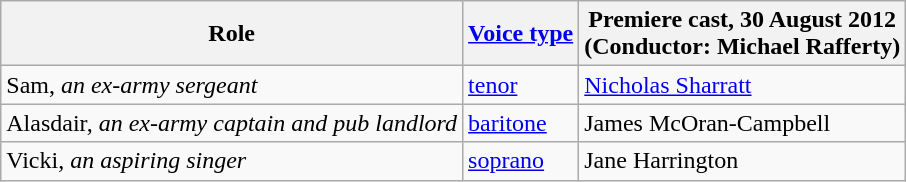<table class="wikitable">
<tr>
<th>Role</th>
<th><a href='#'>Voice type</a></th>
<th>Premiere cast, 30 August 2012<br>(Conductor: Michael Rafferty)</th>
</tr>
<tr>
<td>Sam, <em>an ex-army sergeant</em></td>
<td><a href='#'>tenor</a></td>
<td><a href='#'>Nicholas Sharratt</a></td>
</tr>
<tr>
<td>Alasdair, <em>an ex-army captain and pub landlord</em></td>
<td><a href='#'>baritone</a></td>
<td>James McOran-Campbell</td>
</tr>
<tr>
<td>Vicki, <em>an aspiring singer</em></td>
<td><a href='#'>soprano</a></td>
<td>Jane Harrington</td>
</tr>
</table>
